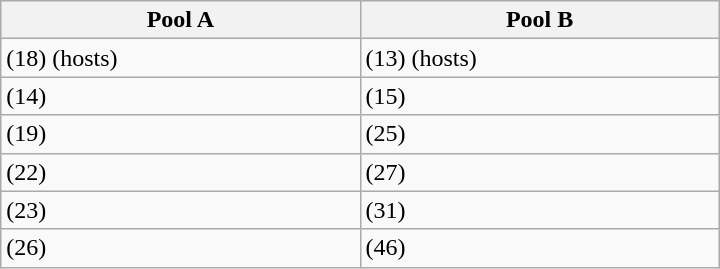<table class="wikitable" width=480>
<tr>
<th width=50%>Pool A</th>
<th width=50%>Pool B</th>
</tr>
<tr>
<td> (18) (hosts)</td>
<td> (13) (hosts)</td>
</tr>
<tr>
<td> (14)</td>
<td> (15)</td>
</tr>
<tr>
<td> (19)</td>
<td> (25)</td>
</tr>
<tr>
<td> (22)</td>
<td> (27)</td>
</tr>
<tr>
<td> (23)</td>
<td> (31)</td>
</tr>
<tr>
<td> (26)</td>
<td> (46)</td>
</tr>
</table>
